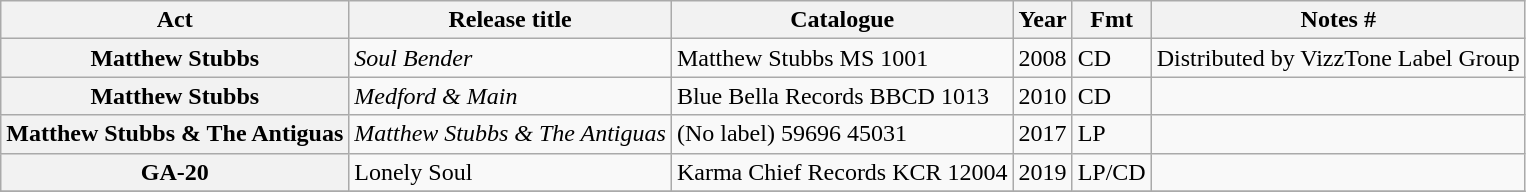<table class="wikitable plainrowheaders sortable">
<tr>
<th scope="col" class="unsortable">Act</th>
<th scope="col">Release title</th>
<th scope="col">Catalogue</th>
<th scope="col">Year</th>
<th scope="col">Fmt</th>
<th scope="col" class="unsortable">Notes #</th>
</tr>
<tr>
<th scope="row">Matthew Stubbs</th>
<td><em>Soul Bender</em></td>
<td>Matthew Stubbs MS 1001</td>
<td>2008</td>
<td>CD</td>
<td>Distributed by VizzTone Label Group</td>
</tr>
<tr>
<th scope="row">Matthew Stubbs</th>
<td><em>Medford & Main</em></td>
<td>Blue Bella Records BBCD 1013</td>
<td>2010</td>
<td>CD</td>
<td></td>
</tr>
<tr>
<th scope="row">Matthew Stubbs & The Antiguas</th>
<td><em>Matthew Stubbs & The Antiguas</em></td>
<td>(No label)  59696 45031</td>
<td>2017</td>
<td>LP</td>
<td></td>
</tr>
<tr>
<th scope="row">GA-20</th>
<td>Lonely Soul</td>
<td>Karma Chief Records KCR 12004</td>
<td>2019</td>
<td>LP/CD</td>
<td></td>
</tr>
<tr>
</tr>
</table>
